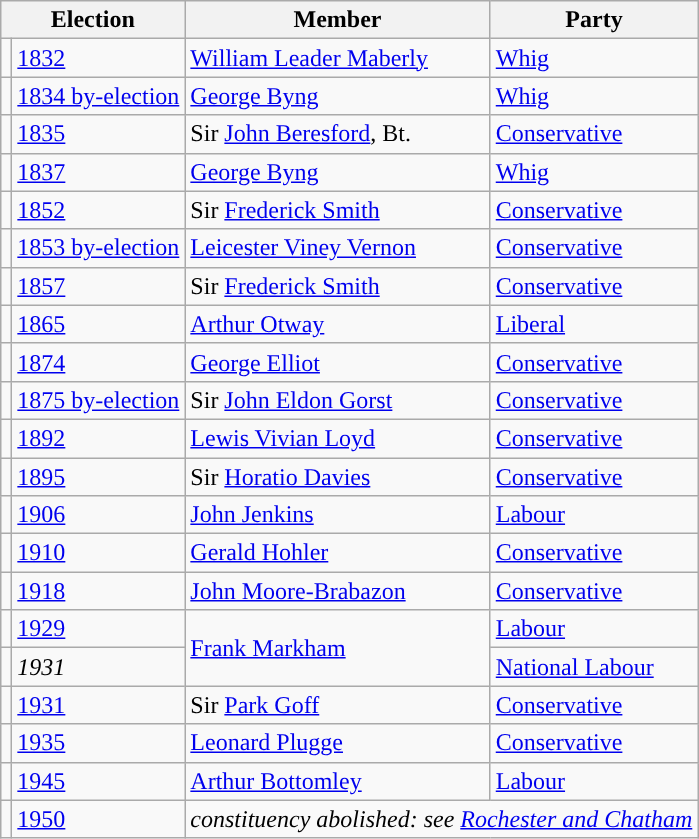<table class="wikitable">
<tr>
<th colspan="2">Election</th>
<th>Member</th>
<th>Party</th>
</tr>
<tr>
<td style="color:inherit;background-color: "></td>
<td><a href='#'>1832</a></td>
<td><a href='#'>William Leader Maberly</a></td>
<td><a href='#'>Whig</a></td>
</tr>
<tr>
<td style="color:inherit;background-color: "></td>
<td><a href='#'>1834 by-election</a></td>
<td><a href='#'>George Byng</a></td>
<td><a href='#'>Whig</a></td>
</tr>
<tr>
<td style="color:inherit;background-color: "></td>
<td><a href='#'>1835</a></td>
<td>Sir <a href='#'>John Beresford</a>, Bt.</td>
<td><a href='#'>Conservative</a></td>
</tr>
<tr>
<td style="color:inherit;background-color: "></td>
<td><a href='#'>1837</a></td>
<td><a href='#'>George Byng</a></td>
<td><a href='#'>Whig</a></td>
</tr>
<tr>
<td style="color:inherit;background-color: "></td>
<td><a href='#'>1852</a></td>
<td>Sir <a href='#'>Frederick Smith</a></td>
<td><a href='#'>Conservative</a></td>
</tr>
<tr>
<td style="color:inherit;background-color: "></td>
<td><a href='#'>1853 by-election</a></td>
<td><a href='#'>Leicester Viney Vernon</a></td>
<td><a href='#'>Conservative</a></td>
</tr>
<tr>
<td style="color:inherit;background-color: "></td>
<td><a href='#'>1857</a></td>
<td>Sir <a href='#'>Frederick Smith</a></td>
<td><a href='#'>Conservative</a></td>
</tr>
<tr>
<td style="color:inherit;background-color: "></td>
<td><a href='#'>1865</a></td>
<td><a href='#'>Arthur Otway</a></td>
<td><a href='#'>Liberal</a></td>
</tr>
<tr>
<td style="color:inherit;background-color: "></td>
<td><a href='#'>1874</a></td>
<td><a href='#'>George Elliot</a></td>
<td><a href='#'>Conservative</a></td>
</tr>
<tr>
<td style="color:inherit;background-color: "></td>
<td><a href='#'>1875 by-election</a></td>
<td>Sir <a href='#'>John Eldon Gorst</a></td>
<td><a href='#'>Conservative</a></td>
</tr>
<tr>
<td style="color:inherit;background-color: "></td>
<td><a href='#'>1892</a></td>
<td><a href='#'>Lewis Vivian Loyd</a></td>
<td><a href='#'>Conservative</a></td>
</tr>
<tr>
<td style="color:inherit;background-color: "></td>
<td><a href='#'>1895</a></td>
<td>Sir <a href='#'>Horatio Davies</a></td>
<td><a href='#'>Conservative</a></td>
</tr>
<tr>
<td style="color:inherit;background-color: "></td>
<td><a href='#'>1906</a></td>
<td><a href='#'>John Jenkins</a></td>
<td><a href='#'>Labour</a></td>
</tr>
<tr>
<td style="color:inherit;background-color: "></td>
<td><a href='#'>1910</a></td>
<td><a href='#'>Gerald Hohler</a></td>
<td><a href='#'>Conservative</a></td>
</tr>
<tr>
<td style="color:inherit;background-color: "></td>
<td><a href='#'>1918</a></td>
<td><a href='#'>John Moore-Brabazon</a></td>
<td><a href='#'>Conservative</a></td>
</tr>
<tr>
<td style="color:inherit;background-color: "></td>
<td><a href='#'>1929</a></td>
<td rowspan="2"><a href='#'>Frank Markham</a></td>
<td><a href='#'>Labour</a></td>
</tr>
<tr>
<td style="color:inherit;background-color: "></td>
<td><em>1931</em></td>
<td><a href='#'>National Labour</a></td>
</tr>
<tr>
<td style="color:inherit;background-color: "></td>
<td><a href='#'>1931</a></td>
<td>Sir <a href='#'>Park Goff</a></td>
<td><a href='#'>Conservative</a></td>
</tr>
<tr>
<td style="color:inherit;background-color: "></td>
<td><a href='#'>1935</a></td>
<td><a href='#'>Leonard Plugge</a></td>
<td><a href='#'>Conservative</a></td>
</tr>
<tr>
<td style="color:inherit;background-color: "></td>
<td><a href='#'>1945</a></td>
<td><a href='#'>Arthur Bottomley</a></td>
<td><a href='#'>Labour</a></td>
</tr>
<tr>
<td></td>
<td><a href='#'>1950</a></td>
<td colspan="2"><em>constituency abolished: see <a href='#'>Rochester and Chatham</a></em></td>
</tr>
</table>
